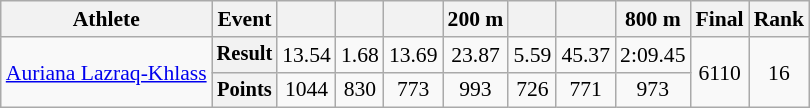<table class=wikitable style=font-size:90%;text-align:center>
<tr>
<th>Athlete</th>
<th>Event</th>
<th></th>
<th></th>
<th></th>
<th>200 m</th>
<th></th>
<th></th>
<th>800 m</th>
<th>Final</th>
<th>Rank</th>
</tr>
<tr>
<td rowspan=2 align=left><a href='#'>Auriana Lazraq-Khlass</a></td>
<th style=font-size:95%>Result</th>
<td>13.54</td>
<td>1.68</td>
<td>13.69</td>
<td>23.87</td>
<td>5.59</td>
<td>45.37</td>
<td>2:09.45</td>
<td rowspan="2">6110</td>
<td rowspan="2">16</td>
</tr>
<tr>
<th style=font-size:95%>Points</th>
<td>1044</td>
<td>830</td>
<td>773</td>
<td>993</td>
<td>726</td>
<td>771</td>
<td>973</td>
</tr>
</table>
